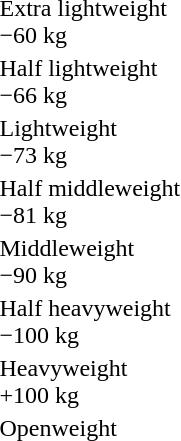<table>
<tr>
<td rowspan=2>Extra lightweight<br>−60 kg</td>
<td rowspan=2></td>
<td rowspan=2></td>
<td></td>
</tr>
<tr>
<td></td>
</tr>
<tr>
<td rowspan=2>Half lightweight<br>−66 kg</td>
<td rowspan=2></td>
<td rowspan=2></td>
<td></td>
</tr>
<tr>
<td></td>
</tr>
<tr>
<td rowspan=2>Lightweight<br>−73 kg</td>
<td rowspan=2></td>
<td rowspan=2></td>
<td></td>
</tr>
<tr>
<td></td>
</tr>
<tr>
<td rowspan=2>Half middleweight<br>−81 kg</td>
<td rowspan=2></td>
<td rowspan=2></td>
<td></td>
</tr>
<tr>
<td></td>
</tr>
<tr>
<td rowspan=2>Middleweight<br>−90 kg</td>
<td rowspan=2></td>
<td rowspan=2></td>
<td></td>
</tr>
<tr>
<td></td>
</tr>
<tr>
<td rowspan=2>Half heavyweight<br>−100 kg</td>
<td rowspan=2></td>
<td rowspan=2></td>
<td></td>
</tr>
<tr>
<td></td>
</tr>
<tr>
<td rowspan=2>Heavyweight<br>+100 kg</td>
<td rowspan=2></td>
<td rowspan=2></td>
<td></td>
</tr>
<tr>
<td></td>
</tr>
<tr>
<td rowspan=2>Openweight</td>
<td rowspan=2></td>
<td rowspan=2></td>
<td></td>
</tr>
<tr>
<td></td>
</tr>
</table>
